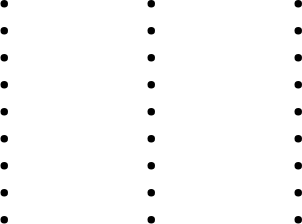<table>
<tr>
<td valign=top><br><ul><li></li><li></li><li></li><li></li><li></li><li></li><li></li><li></li><li></li></ul></td>
<td width=50></td>
<td valign=top><br><ul><li></li><li></li><li></li><li></li><li></li><li></li><li></li><li></li><li></li></ul></td>
<td width=50></td>
<td valign=top><br><ul><li></li><li></li><li></li><li></li><li><strong></strong></li><li></li><li></li><li></li><li></li></ul></td>
</tr>
</table>
